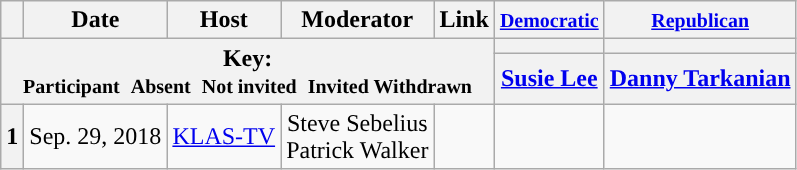<table class="wikitable" style="text-align:center;">
<tr>
<th scope="col"></th>
<th scope="col">Date</th>
<th scope="col">Host</th>
<th scope="col">Moderator</th>
<th scope="col">Link</th>
<th scope="col"><small><a href='#'>Democratic</a></small></th>
<th scope="col"><small><a href='#'>Republican</a></small></th>
</tr>
<tr>
<th colspan="5" rowspan="2">Key:<br> <small>Participant </small>  <small>Absent </small>  <small>Not invited </small>  <small>Invited  Withdrawn</small></th>
<th scope="col" style="background:"></th>
<th scope="col" style="background:"></th>
</tr>
<tr>
<th scope="col"><a href='#'>Susie Lee</a></th>
<th scope="col"><a href='#'>Danny Tarkanian</a></th>
</tr>
<tr>
<th>1</th>
<td style="white-space:nowrap;">Sep. 29, 2018</td>
<td style="white-space:nowrap;"><a href='#'>KLAS-TV</a></td>
<td style="white-space:nowrap;">Steve Sebelius<br>Patrick Walker</td>
<td style="white-space:nowrap;"></td>
<td></td>
<td></td>
</tr>
</table>
